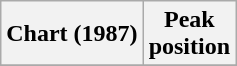<table class="wikitable plainrowheaders" style="text-align:center">
<tr>
<th scope="col">Chart (1987)</th>
<th scope="col">Peak<br>position</th>
</tr>
<tr>
</tr>
</table>
